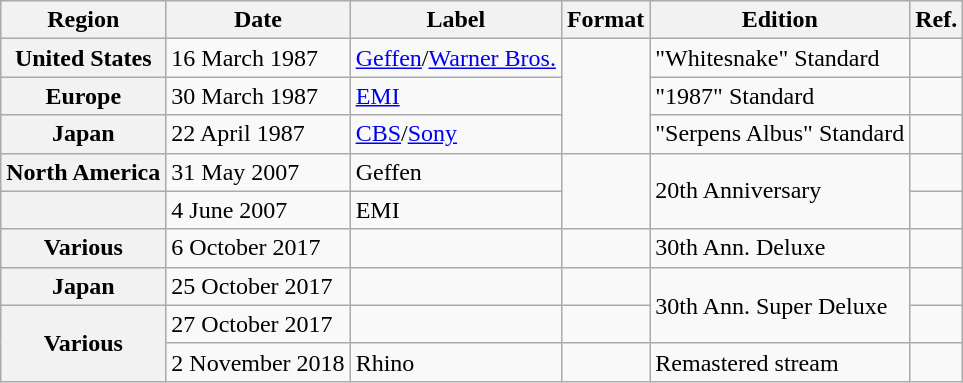<table class="wikitable plainrowheaders">
<tr>
<th scope="col">Region</th>
<th scope="col">Date</th>
<th scope="col">Label</th>
<th scope="col">Format</th>
<th scope="col">Edition</th>
<th scope="col">Ref.</th>
</tr>
<tr>
<th scope="row">United States</th>
<td scope="row">16 March 1987</td>
<td scope="row"><a href='#'>Geffen</a>/<a href='#'>Warner Bros.</a></td>
<td scope="row" rowspan="3"></td>
<td scope="row">"Whitesnake" Standard</td>
<td scope="row"></td>
</tr>
<tr>
<th scope="row">Europe</th>
<td scope="row">30 March 1987</td>
<td scope="row"><a href='#'>EMI</a></td>
<td scope="row">"1987" Standard</td>
<td scope="row"></td>
</tr>
<tr>
<th scope="row">Japan</th>
<td scope="row">22 April 1987</td>
<td scope="row"><a href='#'>CBS</a>/<a href='#'>Sony</a></td>
<td scope="row">"Serpens Albus" Standard</td>
<td scope="row"></td>
</tr>
<tr>
<th scope="row">North America</th>
<td scope="row">31 May 2007</td>
<td scope="row">Geffen</td>
<td scope="row" rowspan="2"></td>
<td scope="row" rowspan="2">20th Anniversary</td>
<td scope="row"></td>
</tr>
<tr>
<th scope="row"></th>
<td scope="row">4 June 2007</td>
<td scope="row">EMI</td>
<td scope="row"></td>
</tr>
<tr>
<th scope="row">Various</th>
<td scope="row">6 October 2017</td>
<td scope="row"></td>
<td scope="row"></td>
<td scope="row">30th Ann. Deluxe</td>
<td scope="row"></td>
</tr>
<tr>
<th scope="row">Japan</th>
<td scope="row">25 October 2017</td>
<td scope="row"></td>
<td scope="row"></td>
<td scope="row" rowspan="2">30th Ann. Super Deluxe</td>
<td scope="row"></td>
</tr>
<tr>
<th scope="row" rowspan="2">Various</th>
<td scope="row">27 October 2017</td>
<td scope="row"></td>
<td scope="row"></td>
<td scope="row"></td>
</tr>
<tr>
<td scope="row">2 November 2018</td>
<td scope="row">Rhino</td>
<td scope="row"></td>
<td scope="row">Remastered stream</td>
<td scope="row"></td>
</tr>
</table>
